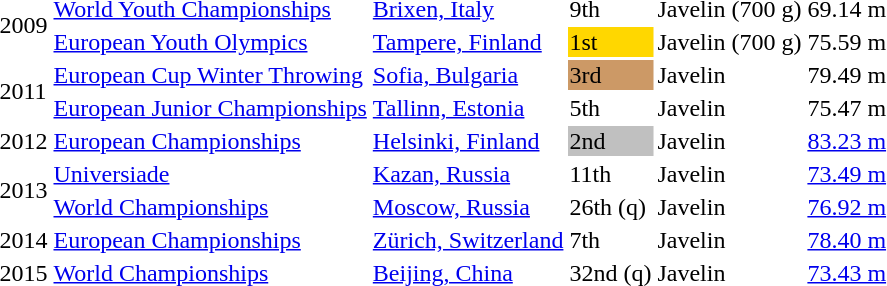<table>
<tr>
<td rowspan=2>2009</td>
<td><a href='#'>World Youth Championships</a></td>
<td><a href='#'>Brixen, Italy</a></td>
<td>9th</td>
<td>Javelin (700 g)</td>
<td>69.14 m</td>
</tr>
<tr>
<td><a href='#'>European Youth Olympics</a></td>
<td><a href='#'>Tampere, Finland</a></td>
<td bgcolor=gold>1st</td>
<td>Javelin (700 g)</td>
<td>75.59 m</td>
</tr>
<tr>
<td rowspan=2>2011</td>
<td><a href='#'>European Cup Winter Throwing</a></td>
<td><a href='#'>Sofia, Bulgaria</a></td>
<td bgcolor=cc9966>3rd</td>
<td>Javelin</td>
<td>79.49 m</td>
</tr>
<tr>
<td><a href='#'>European Junior Championships</a></td>
<td><a href='#'>Tallinn, Estonia</a></td>
<td>5th</td>
<td>Javelin</td>
<td>75.47 m</td>
</tr>
<tr>
<td>2012</td>
<td><a href='#'>European Championships</a></td>
<td><a href='#'>Helsinki, Finland</a></td>
<td bgcolor=silver>2nd</td>
<td>Javelin</td>
<td><a href='#'>83.23 m</a></td>
</tr>
<tr>
<td rowspan=2>2013</td>
<td><a href='#'>Universiade</a></td>
<td><a href='#'>Kazan, Russia</a></td>
<td>11th</td>
<td>Javelin</td>
<td><a href='#'>73.49 m</a></td>
</tr>
<tr>
<td><a href='#'>World Championships</a></td>
<td><a href='#'>Moscow, Russia</a></td>
<td>26th (q)</td>
<td>Javelin</td>
<td><a href='#'>76.92 m</a></td>
</tr>
<tr>
<td>2014</td>
<td><a href='#'>European Championships</a></td>
<td><a href='#'>Zürich, Switzerland</a></td>
<td>7th</td>
<td>Javelin</td>
<td><a href='#'>78.40 m</a></td>
</tr>
<tr>
<td>2015</td>
<td><a href='#'>World Championships</a></td>
<td><a href='#'>Beijing, China</a></td>
<td>32nd (q)</td>
<td>Javelin</td>
<td><a href='#'>73.43 m</a></td>
</tr>
</table>
